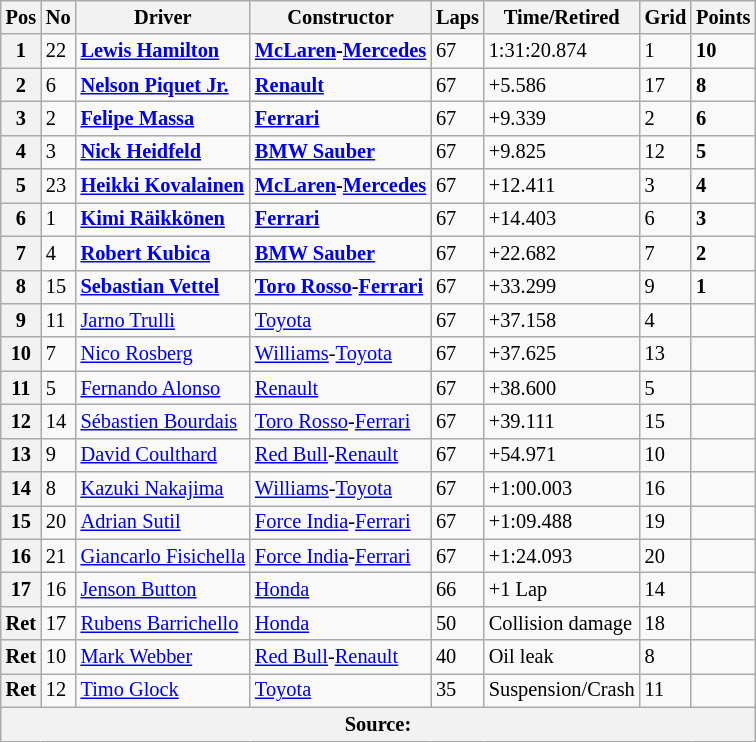<table class="wikitable" style="font-size:85%">
<tr>
<th>Pos</th>
<th>No</th>
<th>Driver</th>
<th>Constructor</th>
<th>Laps</th>
<th>Time/Retired</th>
<th>Grid</th>
<th>Points</th>
</tr>
<tr>
<th>1</th>
<td>22</td>
<td> <strong><a href='#'>Lewis Hamilton</a></strong></td>
<td><strong><a href='#'>McLaren</a>-<a href='#'>Mercedes</a></strong></td>
<td>67</td>
<td>1:31:20.874</td>
<td>1</td>
<td><strong>10</strong></td>
</tr>
<tr>
<th>2</th>
<td>6</td>
<td> <strong><a href='#'>Nelson Piquet Jr.</a></strong></td>
<td><strong><a href='#'>Renault</a></strong></td>
<td>67</td>
<td>+5.586</td>
<td>17</td>
<td><strong>8</strong></td>
</tr>
<tr>
<th>3</th>
<td>2</td>
<td> <strong><a href='#'>Felipe Massa</a></strong></td>
<td><strong><a href='#'>Ferrari</a></strong></td>
<td>67</td>
<td>+9.339</td>
<td>2</td>
<td><strong>6</strong></td>
</tr>
<tr>
<th>4</th>
<td>3</td>
<td> <strong><a href='#'>Nick Heidfeld</a></strong></td>
<td><strong><a href='#'>BMW Sauber</a></strong></td>
<td>67</td>
<td>+9.825</td>
<td>12</td>
<td><strong>5</strong></td>
</tr>
<tr>
<th>5</th>
<td>23</td>
<td> <strong><a href='#'>Heikki Kovalainen</a></strong></td>
<td><strong><a href='#'>McLaren</a>-<a href='#'>Mercedes</a></strong></td>
<td>67</td>
<td>+12.411</td>
<td>3</td>
<td><strong>4</strong></td>
</tr>
<tr>
<th>6</th>
<td>1</td>
<td> <strong><a href='#'>Kimi Räikkönen</a></strong></td>
<td><strong><a href='#'>Ferrari</a></strong></td>
<td>67</td>
<td>+14.403</td>
<td>6</td>
<td><strong>3</strong></td>
</tr>
<tr>
<th>7</th>
<td>4</td>
<td> <strong><a href='#'>Robert Kubica</a></strong></td>
<td><strong><a href='#'>BMW Sauber</a></strong></td>
<td>67</td>
<td>+22.682</td>
<td>7</td>
<td><strong>2</strong></td>
</tr>
<tr>
<th>8</th>
<td>15</td>
<td> <strong><a href='#'>Sebastian Vettel</a></strong></td>
<td><strong><a href='#'>Toro Rosso</a>-<a href='#'>Ferrari</a></strong></td>
<td>67</td>
<td>+33.299</td>
<td>9</td>
<td><strong>1</strong></td>
</tr>
<tr>
<th>9</th>
<td>11</td>
<td> <a href='#'>Jarno Trulli</a></td>
<td><a href='#'>Toyota</a></td>
<td>67</td>
<td>+37.158</td>
<td>4</td>
<td></td>
</tr>
<tr>
<th>10</th>
<td>7</td>
<td> <a href='#'>Nico Rosberg</a></td>
<td><a href='#'>Williams</a>-<a href='#'>Toyota</a></td>
<td>67</td>
<td>+37.625</td>
<td>13</td>
<td></td>
</tr>
<tr>
<th>11</th>
<td>5</td>
<td> <a href='#'>Fernando Alonso</a></td>
<td><a href='#'>Renault</a></td>
<td>67</td>
<td>+38.600</td>
<td>5</td>
<td></td>
</tr>
<tr>
<th>12</th>
<td>14</td>
<td> <a href='#'>Sébastien Bourdais</a></td>
<td><a href='#'>Toro Rosso</a>-<a href='#'>Ferrari</a></td>
<td>67</td>
<td>+39.111</td>
<td>15</td>
<td></td>
</tr>
<tr>
<th>13</th>
<td>9</td>
<td> <a href='#'>David Coulthard</a></td>
<td><a href='#'>Red Bull</a>-<a href='#'>Renault</a></td>
<td>67</td>
<td>+54.971</td>
<td>10</td>
<td></td>
</tr>
<tr>
<th>14</th>
<td>8</td>
<td> <a href='#'>Kazuki Nakajima</a></td>
<td><a href='#'>Williams</a>-<a href='#'>Toyota</a></td>
<td>67</td>
<td>+1:00.003</td>
<td>16</td>
<td></td>
</tr>
<tr>
<th>15</th>
<td>20</td>
<td> <a href='#'>Adrian Sutil</a></td>
<td><a href='#'>Force India</a>-<a href='#'>Ferrari</a></td>
<td>67</td>
<td>+1:09.488</td>
<td>19</td>
<td></td>
</tr>
<tr>
<th>16</th>
<td>21</td>
<td> <a href='#'>Giancarlo Fisichella</a></td>
<td><a href='#'>Force India</a>-<a href='#'>Ferrari</a></td>
<td>67</td>
<td>+1:24.093</td>
<td>20</td>
<td></td>
</tr>
<tr>
<th>17</th>
<td>16</td>
<td> <a href='#'>Jenson Button</a></td>
<td><a href='#'>Honda</a></td>
<td>66</td>
<td>+1 Lap</td>
<td>14</td>
<td></td>
</tr>
<tr>
<th>Ret</th>
<td>17</td>
<td> <a href='#'>Rubens Barrichello</a></td>
<td><a href='#'>Honda</a></td>
<td>50</td>
<td>Collision damage</td>
<td>18</td>
<td></td>
</tr>
<tr>
<th>Ret</th>
<td>10</td>
<td> <a href='#'>Mark Webber</a></td>
<td><a href='#'>Red Bull</a>-<a href='#'>Renault</a></td>
<td>40</td>
<td>Oil leak</td>
<td>8</td>
<td></td>
</tr>
<tr>
<th>Ret</th>
<td>12</td>
<td> <a href='#'>Timo Glock</a></td>
<td><a href='#'>Toyota</a></td>
<td>35</td>
<td>Suspension/Crash</td>
<td>11</td>
<td></td>
</tr>
<tr>
<th colspan="8" style="text-align: center">Source:</th>
</tr>
</table>
